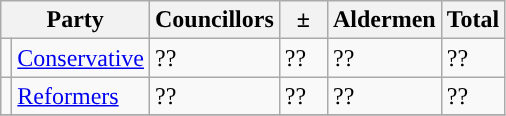<table class="wikitable">
<tr>
<th colspan="2">Party</th>
<th>Councillors</th>
<th>  ±  </th>
<th>Aldermen</th>
<th>Total</th>
</tr>
<tr>
<td style="background-color: "></td>
<td><a href='#'>Conservative</a></td>
<td>??</td>
<td>??</td>
<td>??</td>
<td>??</td>
</tr>
<tr>
<td style="background-color: "></td>
<td><a href='#'>Reformers</a></td>
<td>??</td>
<td>??</td>
<td>??</td>
<td>??</td>
</tr>
<tr>
</tr>
</table>
